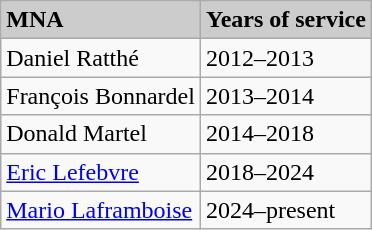<table class="wikitable">
<tr style="background:#ccc;">
<td><strong>MNA</strong></td>
<td><strong>Years of service</strong></td>
</tr>
<tr>
<td>Daniel Ratthé</td>
<td>2012–2013</td>
</tr>
<tr>
<td>François Bonnardel</td>
<td>2013–2014</td>
</tr>
<tr>
<td>Donald Martel</td>
<td>2014–2018</td>
</tr>
<tr>
<td><a href='#'>Eric Lefebvre</a></td>
<td>2018–2024</td>
</tr>
<tr>
<td><a href='#'>Mario Laframboise</a></td>
<td>2024–present</td>
</tr>
</table>
